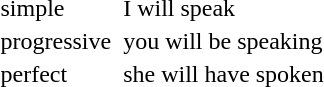<table>
<tr>
<td>simple</td>
<td></td>
<td>I will speak</td>
</tr>
<tr>
<td>progressive</td>
<td></td>
<td>you will be speaking</td>
</tr>
<tr>
<td>perfect</td>
<td></td>
<td>she will have spoken</td>
</tr>
</table>
